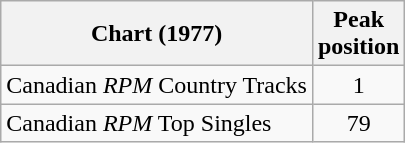<table class="wikitable">
<tr>
<th align="left">Chart (1977)</th>
<th align="center">Peak<br>position</th>
</tr>
<tr>
<td align="left">Canadian <em>RPM</em> Country Tracks</td>
<td align="center">1</td>
</tr>
<tr>
<td align="left">Canadian <em>RPM</em> Top Singles</td>
<td align="center">79</td>
</tr>
</table>
